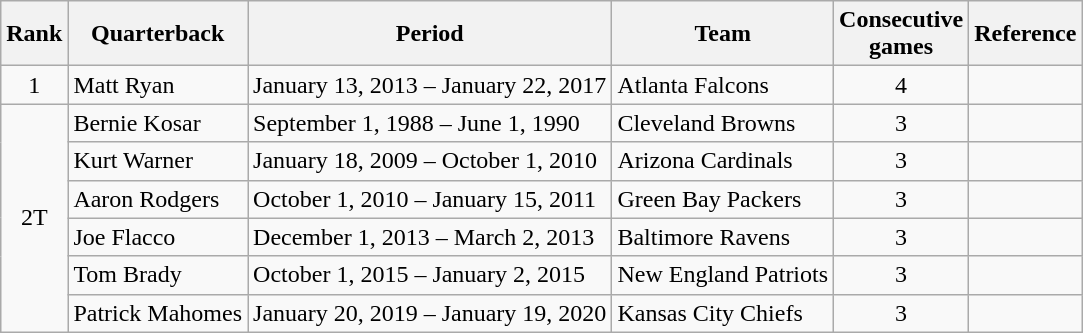<table class="wikitable">
<tr>
<th>Rank</th>
<th>Quarterback</th>
<th>Period</th>
<th>Team</th>
<th>Consecutive<br>games</th>
<th>Reference</th>
</tr>
<tr>
<td style="text-align:center;">1</td>
<td>Matt Ryan</td>
<td>January 13, 2013 – January 22, 2017</td>
<td>Atlanta Falcons</td>
<td style="text-align:center;">4</td>
<td style="text-align:center;"></td>
</tr>
<tr>
<td style="text-align:center;" rowspan="6">2T</td>
<td>Bernie Kosar</td>
<td>September 1, 1988 – June 1, 1990</td>
<td>Cleveland Browns</td>
<td style="text-align:center;">3</td>
<td style="text-align:center;"></td>
</tr>
<tr>
<td>Kurt Warner</td>
<td>January 18, 2009 – October 1, 2010</td>
<td>Arizona Cardinals</td>
<td style="text-align:center;">3</td>
<td style="text-align:center;"></td>
</tr>
<tr>
<td>Aaron Rodgers</td>
<td>October 1, 2010 – January 15, 2011</td>
<td>Green Bay Packers</td>
<td style="text-align:center;">3</td>
<td style="text-align:center;"></td>
</tr>
<tr>
<td>Joe Flacco</td>
<td>December 1, 2013 – March 2, 2013</td>
<td>Baltimore Ravens</td>
<td style="text-align:center;">3</td>
<td style="text-align:center;"></td>
</tr>
<tr>
<td>Tom Brady</td>
<td>October 1, 2015 – January 2, 2015</td>
<td>New England Patriots</td>
<td style="text-align:center;">3</td>
<td style="text-align:center;"></td>
</tr>
<tr>
<td>Patrick Mahomes</td>
<td>January 20, 2019 – January 19, 2020</td>
<td>Kansas City Chiefs</td>
<td style="text-align:center;">3</td>
<td style="text-align:center;"></td>
</tr>
</table>
